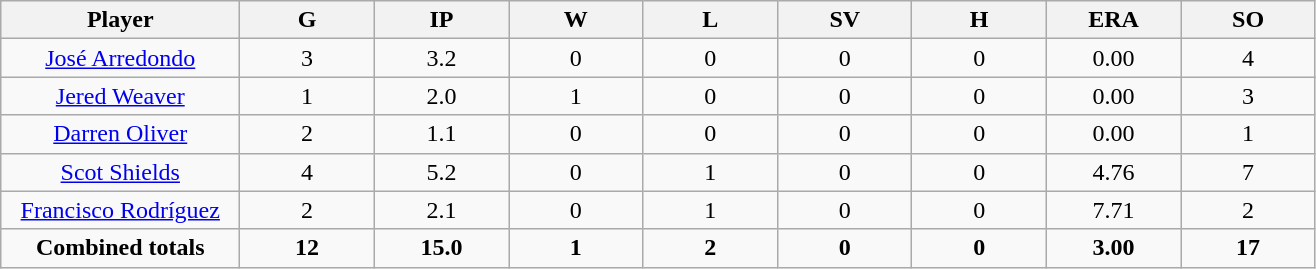<table class="wikitable sortable">
<tr>
<th bgcolor="#DDDDFF" width="16%">Player</th>
<th bgcolor="#DDDDFF" width="9%">G</th>
<th bgcolor="#DDDDFF" width="9%">IP</th>
<th bgcolor="#DDDDFF" width="9%">W</th>
<th bgcolor="#DDDDFF" width="9%">L</th>
<th bgcolor="#DDDDFF" width="9%">SV</th>
<th bgcolor="#DDDDFF" width="9%">H</th>
<th bgcolor="#DDDDFF" width="9%">ERA</th>
<th bgcolor="#DDDDFF" width="9%">SO</th>
</tr>
<tr align=center>
<td><a href='#'>José Arredondo</a></td>
<td>3</td>
<td>3.2</td>
<td>0</td>
<td>0</td>
<td>0</td>
<td>0</td>
<td>0.00</td>
<td>4</td>
</tr>
<tr align=center>
<td><a href='#'>Jered Weaver</a></td>
<td>1</td>
<td>2.0</td>
<td>1</td>
<td>0</td>
<td>0</td>
<td>0</td>
<td>0.00</td>
<td>3</td>
</tr>
<tr align=center>
<td><a href='#'>Darren Oliver</a></td>
<td>2</td>
<td>1.1</td>
<td>0</td>
<td>0</td>
<td>0</td>
<td>0</td>
<td>0.00</td>
<td>1</td>
</tr>
<tr align=center>
<td><a href='#'>Scot Shields</a></td>
<td>4</td>
<td>5.2</td>
<td>0</td>
<td>1</td>
<td>0</td>
<td>0</td>
<td>4.76</td>
<td>7</td>
</tr>
<tr align=center>
<td><a href='#'>Francisco Rodríguez</a></td>
<td>2</td>
<td>2.1</td>
<td>0</td>
<td>1</td>
<td>0</td>
<td>0</td>
<td>7.71</td>
<td>2</td>
</tr>
<tr align=center>
<td><strong>Combined totals</strong></td>
<td><strong>12</strong></td>
<td><strong>15.0</strong></td>
<td><strong>1</strong></td>
<td><strong>2</strong></td>
<td><strong>0</strong></td>
<td><strong>0</strong></td>
<td><strong>3.00</strong></td>
<td><strong>17</strong></td>
</tr>
</table>
